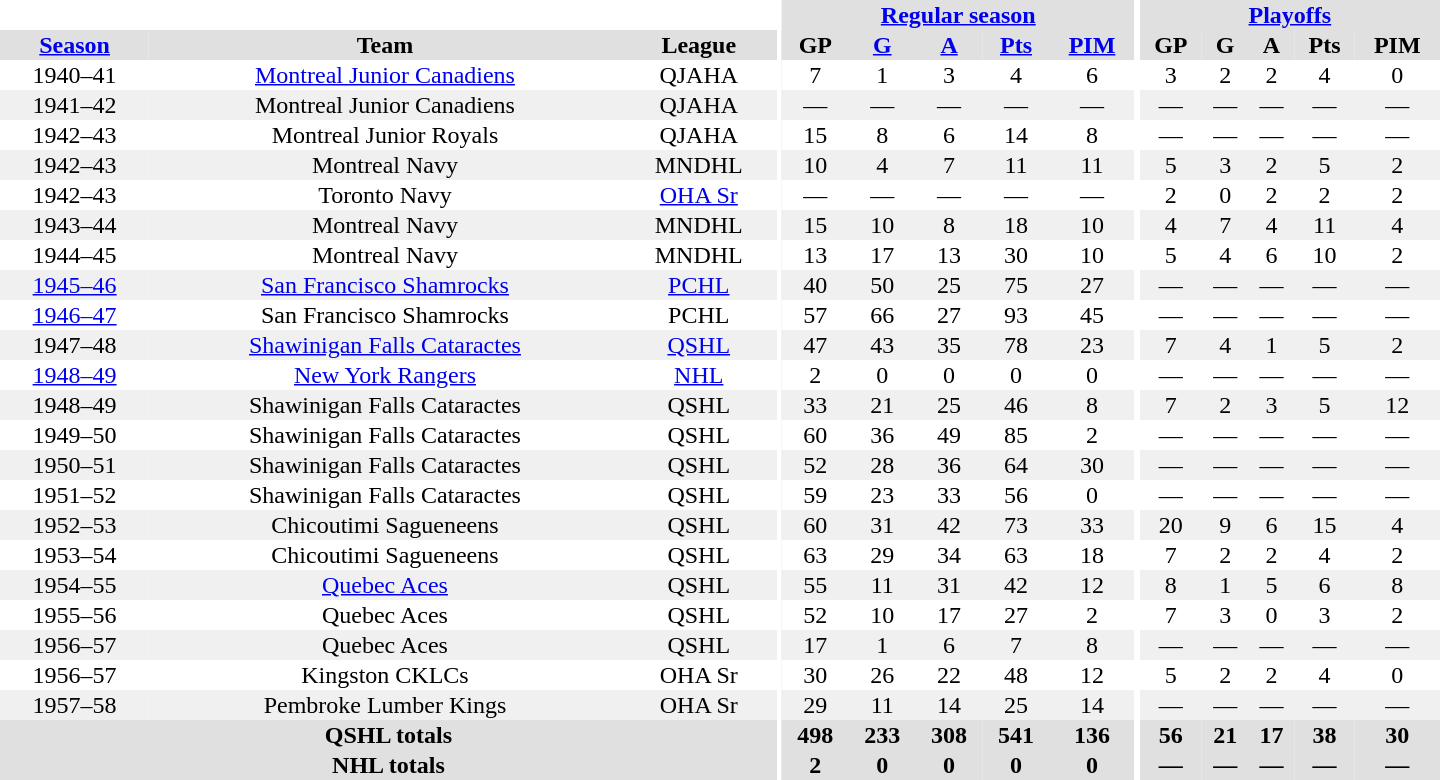<table border="0" cellpadding="1" cellspacing="0" style="text-align:center; width:60em">
<tr bgcolor="#e0e0e0">
<th colspan="3" bgcolor="#ffffff"></th>
<th rowspan="100" bgcolor="#ffffff"></th>
<th colspan="5"><a href='#'>Regular season</a></th>
<th rowspan="100" bgcolor="#ffffff"></th>
<th colspan="5"><a href='#'>Playoffs</a></th>
</tr>
<tr bgcolor="#e0e0e0">
<th><a href='#'>Season</a></th>
<th>Team</th>
<th>League</th>
<th>GP</th>
<th><a href='#'>G</a></th>
<th><a href='#'>A</a></th>
<th><a href='#'>Pts</a></th>
<th><a href='#'>PIM</a></th>
<th>GP</th>
<th>G</th>
<th>A</th>
<th>Pts</th>
<th>PIM</th>
</tr>
<tr>
<td>1940–41</td>
<td><a href='#'>Montreal Junior Canadiens</a></td>
<td>QJAHA</td>
<td>7</td>
<td>1</td>
<td>3</td>
<td>4</td>
<td>6</td>
<td>3</td>
<td>2</td>
<td>2</td>
<td>4</td>
<td>0</td>
</tr>
<tr bgcolor="#f0f0f0">
<td>1941–42</td>
<td>Montreal Junior Canadiens</td>
<td>QJAHA</td>
<td>—</td>
<td>—</td>
<td>—</td>
<td>—</td>
<td>—</td>
<td>—</td>
<td>—</td>
<td>—</td>
<td>—</td>
<td>—</td>
</tr>
<tr>
<td>1942–43</td>
<td>Montreal Junior Royals</td>
<td>QJAHA</td>
<td>15</td>
<td>8</td>
<td>6</td>
<td>14</td>
<td>8</td>
<td>—</td>
<td>—</td>
<td>—</td>
<td>—</td>
<td>—</td>
</tr>
<tr bgcolor="#f0f0f0">
<td>1942–43</td>
<td>Montreal Navy</td>
<td>MNDHL</td>
<td>10</td>
<td>4</td>
<td>7</td>
<td>11</td>
<td>11</td>
<td>5</td>
<td>3</td>
<td>2</td>
<td>5</td>
<td>2</td>
</tr>
<tr>
<td>1942–43</td>
<td>Toronto Navy</td>
<td><a href='#'>OHA Sr</a></td>
<td>—</td>
<td>—</td>
<td>—</td>
<td>—</td>
<td>—</td>
<td>2</td>
<td>0</td>
<td>2</td>
<td>2</td>
<td>2</td>
</tr>
<tr bgcolor="#f0f0f0">
<td>1943–44</td>
<td>Montreal Navy</td>
<td>MNDHL</td>
<td>15</td>
<td>10</td>
<td>8</td>
<td>18</td>
<td>10</td>
<td>4</td>
<td>7</td>
<td>4</td>
<td>11</td>
<td>4</td>
</tr>
<tr>
<td>1944–45</td>
<td>Montreal Navy</td>
<td>MNDHL</td>
<td>13</td>
<td>17</td>
<td>13</td>
<td>30</td>
<td>10</td>
<td>5</td>
<td>4</td>
<td>6</td>
<td>10</td>
<td>2</td>
</tr>
<tr bgcolor="#f0f0f0">
<td><a href='#'>1945–46</a></td>
<td><a href='#'>San Francisco Shamrocks</a></td>
<td><a href='#'>PCHL</a></td>
<td>40</td>
<td>50</td>
<td>25</td>
<td>75</td>
<td>27</td>
<td>—</td>
<td>—</td>
<td>—</td>
<td>—</td>
<td>—</td>
</tr>
<tr>
<td><a href='#'>1946–47</a></td>
<td>San Francisco Shamrocks</td>
<td>PCHL</td>
<td>57</td>
<td>66</td>
<td>27</td>
<td>93</td>
<td>45</td>
<td>—</td>
<td>—</td>
<td>—</td>
<td>—</td>
<td>—</td>
</tr>
<tr bgcolor="#f0f0f0">
<td>1947–48</td>
<td><a href='#'>Shawinigan Falls Cataractes</a></td>
<td><a href='#'>QSHL</a></td>
<td>47</td>
<td>43</td>
<td>35</td>
<td>78</td>
<td>23</td>
<td>7</td>
<td>4</td>
<td>1</td>
<td>5</td>
<td>2</td>
</tr>
<tr>
<td><a href='#'>1948–49</a></td>
<td><a href='#'>New York Rangers</a></td>
<td><a href='#'>NHL</a></td>
<td>2</td>
<td>0</td>
<td>0</td>
<td>0</td>
<td>0</td>
<td>—</td>
<td>—</td>
<td>—</td>
<td>—</td>
<td>—</td>
</tr>
<tr bgcolor="#f0f0f0">
<td>1948–49</td>
<td>Shawinigan Falls Cataractes</td>
<td>QSHL</td>
<td>33</td>
<td>21</td>
<td>25</td>
<td>46</td>
<td>8</td>
<td>7</td>
<td>2</td>
<td>3</td>
<td>5</td>
<td>12</td>
</tr>
<tr>
<td>1949–50</td>
<td>Shawinigan Falls Cataractes</td>
<td>QSHL</td>
<td>60</td>
<td>36</td>
<td>49</td>
<td>85</td>
<td>2</td>
<td>—</td>
<td>—</td>
<td>—</td>
<td>—</td>
<td>—</td>
</tr>
<tr bgcolor="#f0f0f0">
<td>1950–51</td>
<td>Shawinigan Falls Cataractes</td>
<td>QSHL</td>
<td>52</td>
<td>28</td>
<td>36</td>
<td>64</td>
<td>30</td>
<td>—</td>
<td>—</td>
<td>—</td>
<td>—</td>
<td>—</td>
</tr>
<tr>
<td>1951–52</td>
<td>Shawinigan Falls Cataractes</td>
<td>QSHL</td>
<td>59</td>
<td>23</td>
<td>33</td>
<td>56</td>
<td>0</td>
<td>—</td>
<td>—</td>
<td>—</td>
<td>—</td>
<td>—</td>
</tr>
<tr bgcolor="#f0f0f0">
<td>1952–53</td>
<td>Chicoutimi Sagueneens</td>
<td>QSHL</td>
<td>60</td>
<td>31</td>
<td>42</td>
<td>73</td>
<td>33</td>
<td>20</td>
<td>9</td>
<td>6</td>
<td>15</td>
<td>4</td>
</tr>
<tr>
<td>1953–54</td>
<td>Chicoutimi Sagueneens</td>
<td>QSHL</td>
<td>63</td>
<td>29</td>
<td>34</td>
<td>63</td>
<td>18</td>
<td>7</td>
<td>2</td>
<td>2</td>
<td>4</td>
<td>2</td>
</tr>
<tr bgcolor="#f0f0f0">
<td>1954–55</td>
<td><a href='#'>Quebec Aces</a></td>
<td>QSHL</td>
<td>55</td>
<td>11</td>
<td>31</td>
<td>42</td>
<td>12</td>
<td>8</td>
<td>1</td>
<td>5</td>
<td>6</td>
<td>8</td>
</tr>
<tr>
<td>1955–56</td>
<td>Quebec Aces</td>
<td>QSHL</td>
<td>52</td>
<td>10</td>
<td>17</td>
<td>27</td>
<td>2</td>
<td>7</td>
<td>3</td>
<td>0</td>
<td>3</td>
<td>2</td>
</tr>
<tr bgcolor="#f0f0f0">
<td>1956–57</td>
<td>Quebec Aces</td>
<td>QSHL</td>
<td>17</td>
<td>1</td>
<td>6</td>
<td>7</td>
<td>8</td>
<td>—</td>
<td>—</td>
<td>—</td>
<td>—</td>
<td>—</td>
</tr>
<tr>
<td>1956–57</td>
<td>Kingston CKLCs</td>
<td>OHA Sr</td>
<td>30</td>
<td>26</td>
<td>22</td>
<td>48</td>
<td>12</td>
<td>5</td>
<td>2</td>
<td>2</td>
<td>4</td>
<td>0</td>
</tr>
<tr bgcolor="#f0f0f0">
<td>1957–58</td>
<td>Pembroke Lumber Kings</td>
<td>OHA Sr</td>
<td>29</td>
<td>11</td>
<td>14</td>
<td>25</td>
<td>14</td>
<td>—</td>
<td>—</td>
<td>—</td>
<td>—</td>
<td>—</td>
</tr>
<tr bgcolor="#e0e0e0">
<th colspan="3">QSHL totals</th>
<th>498</th>
<th>233</th>
<th>308</th>
<th>541</th>
<th>136</th>
<th>56</th>
<th>21</th>
<th>17</th>
<th>38</th>
<th>30</th>
</tr>
<tr bgcolor="#e0e0e0">
<th colspan="3">NHL totals</th>
<th>2</th>
<th>0</th>
<th>0</th>
<th>0</th>
<th>0</th>
<th>—</th>
<th>—</th>
<th>—</th>
<th>—</th>
<th>—</th>
</tr>
</table>
